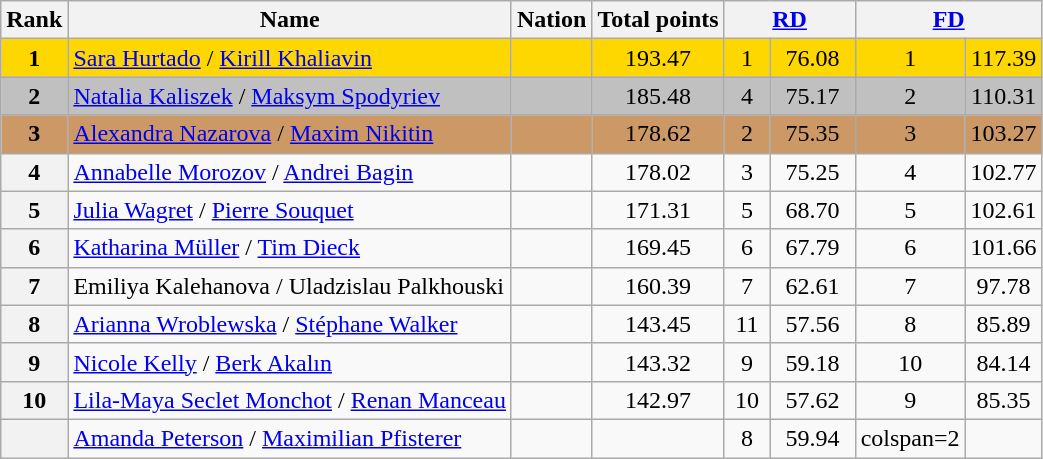<table class="wikitable sortable">
<tr>
<th>Rank</th>
<th>Name</th>
<th>Nation</th>
<th>Total points</th>
<th colspan="2" width="80px"><a href='#'>RD</a></th>
<th colspan="2" width="80px"><a href='#'>FD</a></th>
</tr>
<tr bgcolor="gold">
<td align="center"><strong>1</strong></td>
<td><a href='#'>Sara Hurtado</a> / <a href='#'>Kirill Khaliavin</a></td>
<td></td>
<td align="center">193.47</td>
<td align="center">1</td>
<td align="center">76.08</td>
<td align="center">1</td>
<td align="center">117.39</td>
</tr>
<tr bgcolor="silver">
<td align="center"><strong>2</strong></td>
<td><a href='#'>Natalia Kaliszek</a> / <a href='#'>Maksym Spodyriev</a></td>
<td></td>
<td align="center">185.48</td>
<td align="center">4</td>
<td align="center">75.17</td>
<td align="center">2</td>
<td align="center">110.31</td>
</tr>
<tr bgcolor="cc9966">
<td align="center"><strong>3</strong></td>
<td><a href='#'>Alexandra Nazarova</a> / <a href='#'>Maxim Nikitin</a></td>
<td></td>
<td align="center">178.62</td>
<td align="center">2</td>
<td align="center">75.35</td>
<td align="center">3</td>
<td align="center">103.27</td>
</tr>
<tr>
<th>4</th>
<td><a href='#'>Annabelle Morozov</a> / <a href='#'>Andrei Bagin</a></td>
<td></td>
<td align="center">178.02</td>
<td align="center">3</td>
<td align="center">75.25</td>
<td align="center">4</td>
<td align="center">102.77</td>
</tr>
<tr>
<th>5</th>
<td><a href='#'>Julia Wagret</a> / <a href='#'>Pierre Souquet</a></td>
<td></td>
<td align="center">171.31</td>
<td align="center">5</td>
<td align="center">68.70</td>
<td align="center">5</td>
<td align="center">102.61</td>
</tr>
<tr>
<th>6</th>
<td><a href='#'>Katharina Müller</a> / <a href='#'>Tim Dieck</a></td>
<td></td>
<td align="center">169.45</td>
<td align="center">6</td>
<td align="center">67.79</td>
<td align="center">6</td>
<td align="center">101.66</td>
</tr>
<tr>
<th>7</th>
<td>Emiliya Kalehanova / Uladzislau Palkhouski</td>
<td></td>
<td align="center">160.39</td>
<td align="center">7</td>
<td align="center">62.61</td>
<td align="center">7</td>
<td align="center">97.78</td>
</tr>
<tr>
<th>8</th>
<td><a href='#'>Arianna Wroblewska</a> / <a href='#'>Stéphane Walker</a></td>
<td></td>
<td align="center">143.45</td>
<td align="center">11</td>
<td align="center">57.56</td>
<td align="center">8</td>
<td align="center">85.89</td>
</tr>
<tr>
<th>9</th>
<td><a href='#'>Nicole Kelly</a> / <a href='#'>Berk Akalın</a></td>
<td></td>
<td align="center">143.32</td>
<td align="center">9</td>
<td align="center">59.18</td>
<td align="center">10</td>
<td align="center">84.14</td>
</tr>
<tr>
<th>10</th>
<td><a href='#'>Lila-Maya Seclet Monchot</a> / <a href='#'>Renan Manceau</a></td>
<td></td>
<td align="center">142.97</td>
<td align="center">10</td>
<td align="center">57.62</td>
<td align="center">9</td>
<td align="center">85.35</td>
</tr>
<tr>
<th></th>
<td><a href='#'>Amanda Peterson</a> / <a href='#'>Maximilian Pfisterer</a></td>
<td></td>
<td></td>
<td align="center">8</td>
<td align="center">59.94</td>
<td>colspan=2 </td>
</tr>
</table>
